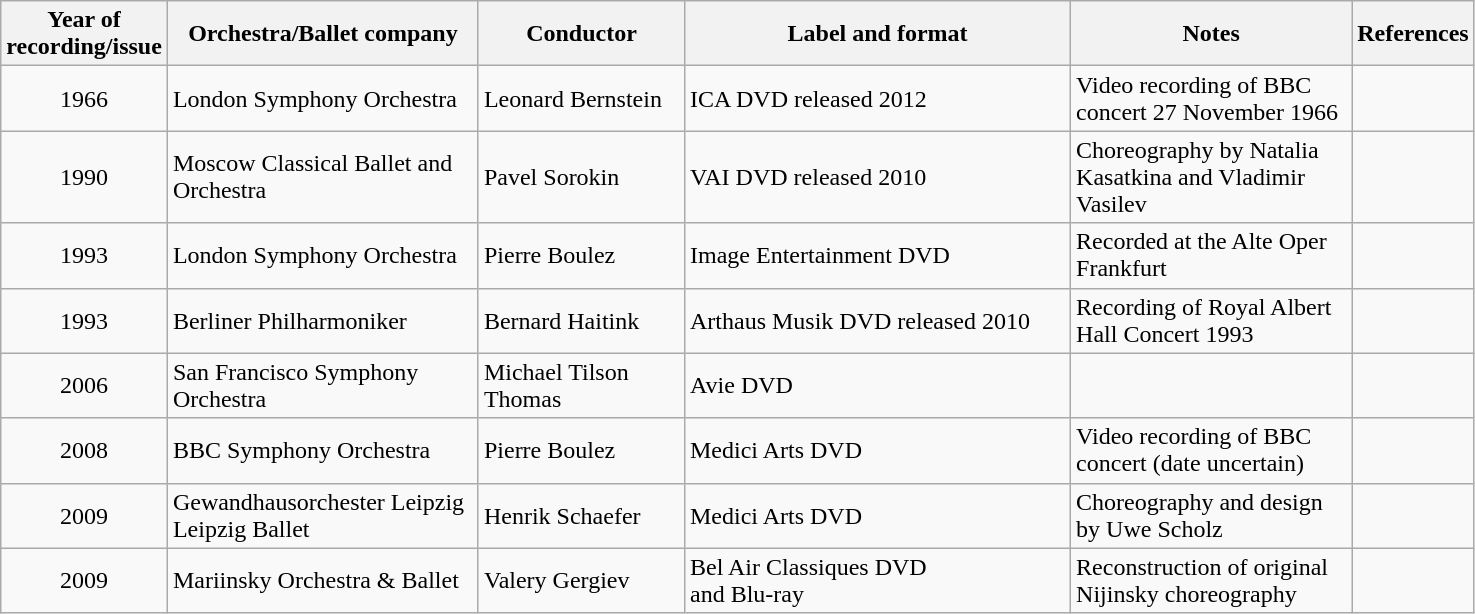<table class="wikitable">
<tr>
<th width= 50px>Year of recording/issue</th>
<th width= 200px>Orchestra/Ballet company</th>
<th width= 130px>Conductor</th>
<th width= 250px>Label and format</th>
<th width= 180px>Notes</th>
<th width= 50px>References</th>
</tr>
<tr>
<td align= "center">1966</td>
<td>London Symphony Orchestra</td>
<td>Leonard Bernstein</td>
<td>ICA DVD released 2012</td>
<td>Video recording of BBC concert 27 November 1966</td>
<td></td>
</tr>
<tr>
<td align= "center">1990</td>
<td>Moscow Classical Ballet and Orchestra</td>
<td>Pavel Sorokin</td>
<td>VAI DVD released 2010</td>
<td>Choreography by Natalia Kasatkina and Vladimir Vasilev</td>
<td></td>
</tr>
<tr>
<td align= "center">1993</td>
<td>London Symphony Orchestra</td>
<td>Pierre Boulez</td>
<td>Image Entertainment DVD</td>
<td>Recorded at the Alte Oper Frankfurt</td>
<td></td>
</tr>
<tr>
<td align= "center">1993</td>
<td>Berliner Philharmoniker</td>
<td>Bernard Haitink</td>
<td>Arthaus Musik DVD released 2010</td>
<td>Recording of Royal Albert Hall Concert 1993</td>
<td></td>
</tr>
<tr>
<td align= "center">2006</td>
<td>San Francisco Symphony Orchestra</td>
<td>Michael Tilson Thomas</td>
<td>Avie DVD</td>
<td></td>
<td></td>
</tr>
<tr>
<td align= "center">2008</td>
<td>BBC Symphony Orchestra</td>
<td>Pierre Boulez</td>
<td>Medici Arts DVD</td>
<td>Video recording of BBC concert (date uncertain)</td>
<td></td>
</tr>
<tr>
<td align= "center">2009</td>
<td>Gewandhausorchester Leipzig<br>Leipzig Ballet</td>
<td>Henrik Schaefer</td>
<td>Medici Arts DVD</td>
<td>Choreography and design by Uwe Scholz</td>
<td></td>
</tr>
<tr>
<td align= "center">2009</td>
<td>Mariinsky Orchestra & Ballet</td>
<td>Valery Gergiev</td>
<td>Bel Air Classiques DVD<br>and Blu-ray</td>
<td>Reconstruction of original Nijinsky choreography</td>
<td></td>
</tr>
</table>
